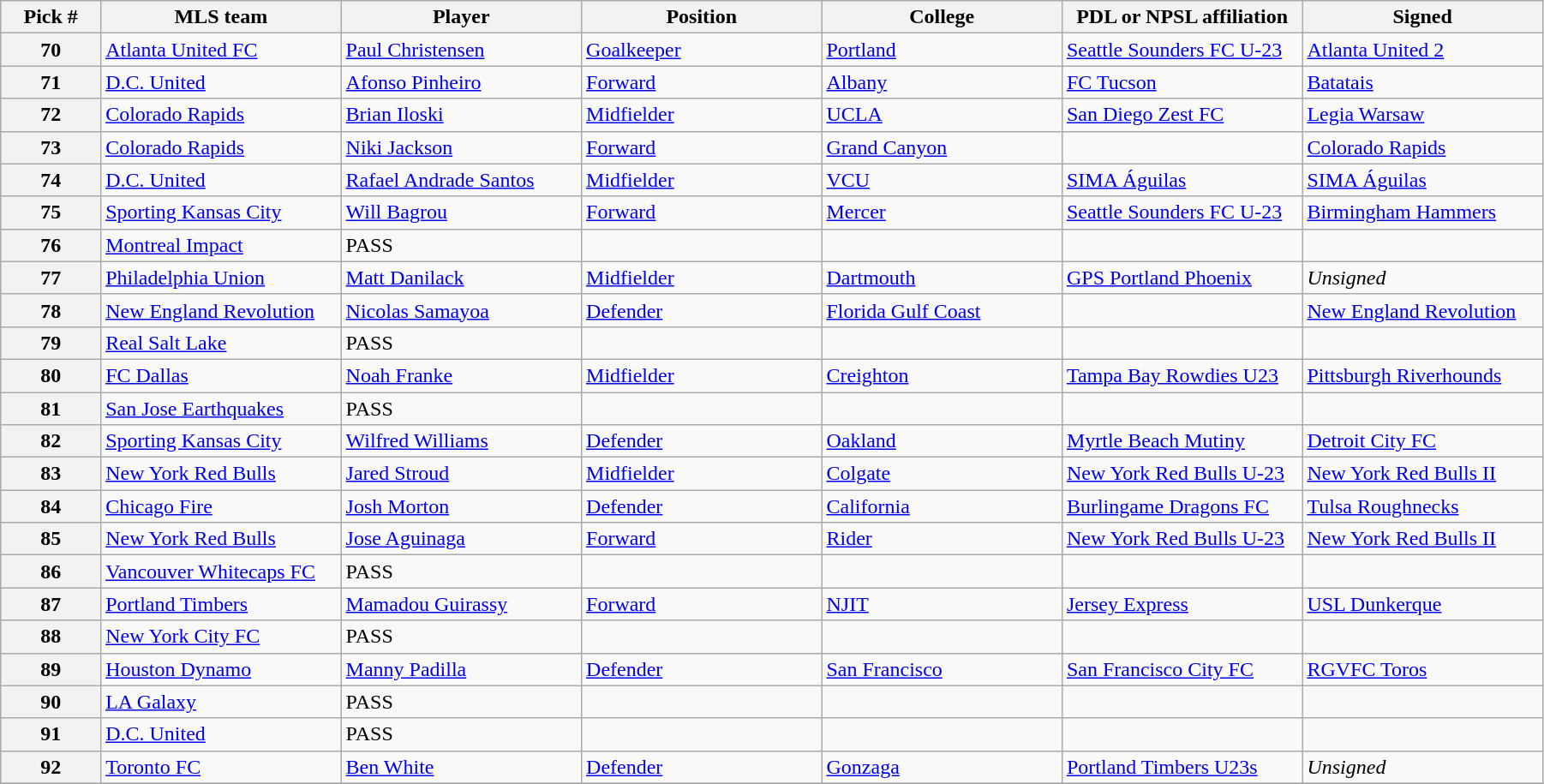<table class="wikitable sortable" style="width:95%">
<tr>
<th width=5%>Pick #</th>
<th width=12%>MLS team</th>
<th width=12%>Player</th>
<th width=12%>Position</th>
<th width=12%>College</th>
<th width=12%>PDL or NPSL affiliation</th>
<th width=12%>Signed</th>
</tr>
<tr>
<th>70</th>
<td><a href='#'>Atlanta United FC</a> </td>
<td> <a href='#'>Paul Christensen</a></td>
<td><a href='#'>Goalkeeper</a></td>
<td><a href='#'>Portland</a></td>
<td><a href='#'>Seattle Sounders FC U-23</a></td>
<td> <a href='#'>Atlanta United 2</a></td>
</tr>
<tr>
<th>71</th>
<td><a href='#'>D.C. United</a> </td>
<td> <a href='#'>Afonso Pinheiro</a></td>
<td><a href='#'>Forward</a></td>
<td><a href='#'>Albany</a></td>
<td><a href='#'>FC Tucson</a></td>
<td> <a href='#'>Batatais</a></td>
</tr>
<tr>
<th>72</th>
<td><a href='#'>Colorado Rapids</a> </td>
<td> <a href='#'>Brian Iloski</a></td>
<td><a href='#'>Midfielder</a></td>
<td><a href='#'>UCLA</a></td>
<td><a href='#'>San Diego Zest FC</a></td>
<td> <a href='#'>Legia Warsaw</a></td>
</tr>
<tr>
<th>73</th>
<td><a href='#'>Colorado Rapids</a></td>
<td> <a href='#'>Niki Jackson</a></td>
<td><a href='#'>Forward</a></td>
<td><a href='#'>Grand Canyon</a></td>
<td></td>
<td> <a href='#'>Colorado Rapids</a></td>
</tr>
<tr>
<th>74</th>
<td><a href='#'>D.C. United</a> </td>
<td> <a href='#'>Rafael Andrade Santos</a></td>
<td><a href='#'>Midfielder</a></td>
<td><a href='#'>VCU</a></td>
<td><a href='#'>SIMA Águilas</a></td>
<td> <a href='#'>SIMA Águilas</a></td>
</tr>
<tr>
<th>75</th>
<td><a href='#'>Sporting Kansas City</a> </td>
<td> <a href='#'>Will Bagrou</a></td>
<td><a href='#'>Forward</a></td>
<td><a href='#'>Mercer</a></td>
<td><a href='#'>Seattle Sounders FC U-23</a></td>
<td> <a href='#'>Birmingham Hammers</a></td>
</tr>
<tr>
<th>76</th>
<td><a href='#'>Montreal Impact</a></td>
<td>PASS</td>
<td></td>
<td></td>
<td></td>
<td></td>
</tr>
<tr>
<th>77</th>
<td><a href='#'>Philadelphia Union</a></td>
<td> <a href='#'>Matt Danilack</a></td>
<td><a href='#'>Midfielder</a></td>
<td><a href='#'>Dartmouth</a></td>
<td><a href='#'>GPS Portland Phoenix</a></td>
<td><em>Unsigned</em></td>
</tr>
<tr>
<th>78</th>
<td><a href='#'>New England Revolution</a></td>
<td> <a href='#'>Nicolas Samayoa</a></td>
<td><a href='#'>Defender</a></td>
<td><a href='#'>Florida Gulf Coast</a></td>
<td></td>
<td> <a href='#'>New England Revolution</a></td>
</tr>
<tr>
<th>79</th>
<td><a href='#'>Real Salt Lake</a></td>
<td>PASS</td>
<td></td>
<td></td>
<td></td>
<td></td>
</tr>
<tr>
<th>80</th>
<td><a href='#'>FC Dallas</a></td>
<td> <a href='#'>Noah Franke</a></td>
<td><a href='#'>Midfielder</a></td>
<td><a href='#'>Creighton</a></td>
<td><a href='#'>Tampa Bay Rowdies U23</a></td>
<td> <a href='#'>Pittsburgh Riverhounds</a></td>
</tr>
<tr>
<th>81</th>
<td><a href='#'>San Jose Earthquakes</a></td>
<td>PASS</td>
<td></td>
<td></td>
<td></td>
<td></td>
</tr>
<tr>
<th>82</th>
<td><a href='#'>Sporting Kansas City</a></td>
<td> <a href='#'>Wilfred Williams</a></td>
<td><a href='#'>Defender</a></td>
<td><a href='#'>Oakland</a></td>
<td><a href='#'>Myrtle Beach Mutiny</a></td>
<td> <a href='#'>Detroit City FC</a></td>
</tr>
<tr>
<th>83</th>
<td><a href='#'>New York Red Bulls</a> </td>
<td> <a href='#'>Jared Stroud</a></td>
<td><a href='#'>Midfielder</a></td>
<td><a href='#'>Colgate</a></td>
<td><a href='#'>New York Red Bulls U-23</a></td>
<td> <a href='#'>New York Red Bulls II</a></td>
</tr>
<tr>
<th>84</th>
<td><a href='#'>Chicago Fire</a></td>
<td> <a href='#'>Josh Morton</a></td>
<td><a href='#'>Defender</a></td>
<td><a href='#'>California</a></td>
<td><a href='#'>Burlingame Dragons FC</a></td>
<td> <a href='#'>Tulsa Roughnecks</a></td>
</tr>
<tr>
<th>85</th>
<td><a href='#'>New York Red Bulls</a></td>
<td> <a href='#'>Jose Aguinaga</a></td>
<td><a href='#'>Forward</a></td>
<td><a href='#'>Rider</a></td>
<td><a href='#'>New York Red Bulls U-23</a></td>
<td> <a href='#'>New York Red Bulls II</a></td>
</tr>
<tr>
<th>86</th>
<td><a href='#'>Vancouver Whitecaps FC</a></td>
<td>PASS</td>
<td></td>
<td></td>
<td></td>
<td></td>
</tr>
<tr>
<th>87</th>
<td><a href='#'>Portland Timbers</a></td>
<td> <a href='#'>Mamadou Guirassy</a></td>
<td><a href='#'>Forward</a></td>
<td><a href='#'>NJIT</a></td>
<td><a href='#'>Jersey Express</a></td>
<td> <a href='#'>USL Dunkerque</a></td>
</tr>
<tr>
<th>88</th>
<td><a href='#'>New York City FC</a></td>
<td>PASS</td>
<td></td>
<td></td>
<td></td>
<td></td>
</tr>
<tr>
<th>89</th>
<td><a href='#'>Houston Dynamo</a></td>
<td> <a href='#'>Manny Padilla</a></td>
<td><a href='#'>Defender</a></td>
<td><a href='#'>San Francisco</a></td>
<td><a href='#'>San Francisco City FC</a></td>
<td> <a href='#'>RGVFC Toros</a></td>
</tr>
<tr>
<th>90</th>
<td><a href='#'>LA Galaxy</a> </td>
<td>PASS</td>
<td></td>
<td></td>
<td></td>
<td></td>
</tr>
<tr>
<th>91</th>
<td><a href='#'>D.C. United</a> </td>
<td>PASS</td>
<td></td>
<td></td>
<td></td>
<td></td>
</tr>
<tr>
<th>92</th>
<td><a href='#'>Toronto FC</a></td>
<td> <a href='#'>Ben White</a></td>
<td><a href='#'>Defender</a></td>
<td><a href='#'>Gonzaga</a></td>
<td><a href='#'>Portland Timbers U23s</a></td>
<td><em>Unsigned</em></td>
</tr>
<tr>
</tr>
</table>
